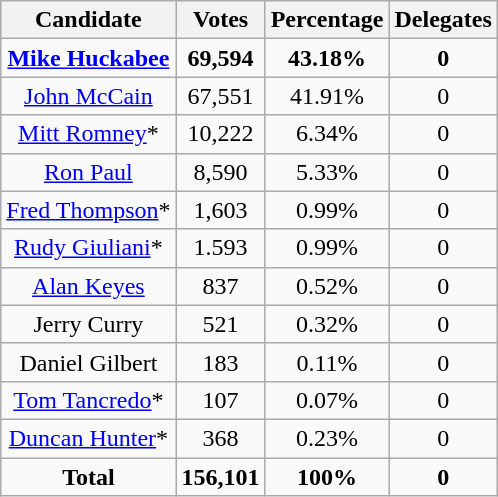<table class="wikitable" style="text-align:center;">
<tr>
<th>Candidate</th>
<th>Votes</th>
<th>Percentage</th>
<th>Delegates</th>
</tr>
<tr>
<td><strong><a href='#'>Mike Huckabee</a></strong></td>
<td><strong>69,594</strong></td>
<td><strong>43.18%</strong></td>
<td><strong>0</strong></td>
</tr>
<tr>
<td><a href='#'>John McCain</a></td>
<td>67,551</td>
<td>41.91%</td>
<td>0</td>
</tr>
<tr>
<td><a href='#'>Mitt Romney</a>*</td>
<td>10,222</td>
<td>6.34%</td>
<td>0</td>
</tr>
<tr>
<td><a href='#'>Ron Paul</a></td>
<td>8,590</td>
<td>5.33%</td>
<td>0</td>
</tr>
<tr>
<td><a href='#'>Fred Thompson</a>*</td>
<td>1,603</td>
<td>0.99%</td>
<td>0</td>
</tr>
<tr>
<td><a href='#'>Rudy Giuliani</a>*</td>
<td>1.593</td>
<td>0.99%</td>
<td>0</td>
</tr>
<tr>
<td><a href='#'>Alan Keyes</a></td>
<td>837</td>
<td>0.52%</td>
<td>0</td>
</tr>
<tr>
<td>Jerry Curry</td>
<td>521</td>
<td>0.32%</td>
<td>0</td>
</tr>
<tr>
<td>Daniel Gilbert</td>
<td>183</td>
<td>0.11%</td>
<td>0</td>
</tr>
<tr>
<td><a href='#'>Tom Tancredo</a>*</td>
<td>107</td>
<td>0.07%</td>
<td>0</td>
</tr>
<tr>
<td><a href='#'>Duncan Hunter</a>*</td>
<td>368</td>
<td>0.23%</td>
<td>0</td>
</tr>
<tr>
<td><strong>Total</strong></td>
<td><strong>156,101</strong></td>
<td><strong>100%</strong></td>
<td><strong>0</strong></td>
</tr>
</table>
